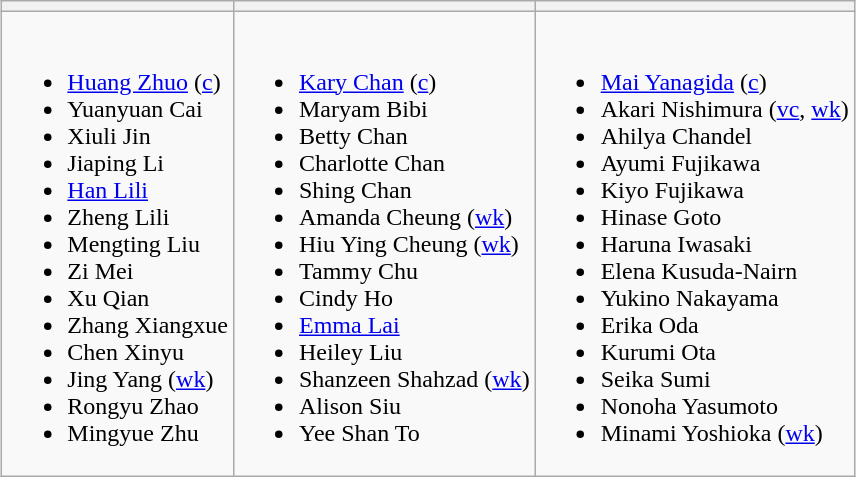<table class="wikitable" style="text-align:left; margin:auto">
<tr>
<th></th>
<th></th>
<th></th>
</tr>
<tr style="vertical-align:top">
<td><br><ul><li><a href='#'>Huang Zhuo</a> (<a href='#'>c</a>)</li><li>Yuanyuan Cai</li><li>Xiuli Jin</li><li>Jiaping Li</li><li><a href='#'>Han Lili</a></li><li>Zheng Lili</li><li>Mengting Liu</li><li>Zi Mei</li><li>Xu Qian</li><li>Zhang Xiangxue</li><li>Chen Xinyu</li><li>Jing Yang (<a href='#'>wk</a>)</li><li>Rongyu Zhao</li><li>Mingyue Zhu</li></ul></td>
<td><br><ul><li><a href='#'>Kary Chan</a> (<a href='#'>c</a>)</li><li>Maryam Bibi</li><li>Betty Chan</li><li>Charlotte Chan</li><li>Shing Chan</li><li>Amanda Cheung (<a href='#'>wk</a>)</li><li>Hiu Ying Cheung (<a href='#'>wk</a>)</li><li>Tammy Chu</li><li>Cindy Ho</li><li><a href='#'>Emma Lai</a></li><li>Heiley Liu</li><li>Shanzeen Shahzad (<a href='#'>wk</a>)</li><li>Alison Siu</li><li>Yee Shan To</li></ul></td>
<td><br><ul><li><a href='#'>Mai Yanagida</a> (<a href='#'>c</a>)</li><li>Akari Nishimura (<a href='#'>vc</a>, <a href='#'>wk</a>)</li><li>Ahilya Chandel</li><li>Ayumi Fujikawa</li><li>Kiyo Fujikawa</li><li>Hinase Goto</li><li>Haruna Iwasaki</li><li>Elena Kusuda-Nairn</li><li>Yukino Nakayama</li><li>Erika Oda</li><li>Kurumi Ota</li><li>Seika Sumi</li><li>Nonoha Yasumoto</li><li>Minami Yoshioka (<a href='#'>wk</a>)</li></ul></td>
</tr>
</table>
